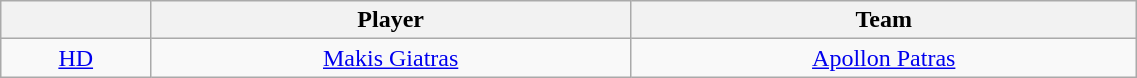<table class="wikitable" style="text-align: center;" width="60%">
<tr>
<th style="text-align:center;"></th>
<th style="text-align:center;">Player</th>
<th style="text-align:center;">Team</th>
</tr>
<tr>
<td style="text-align:center;"><a href='#'>HD</a></td>
<td> <a href='#'>Makis Giatras</a></td>
<td><a href='#'>Apollon Patras</a></td>
</tr>
</table>
